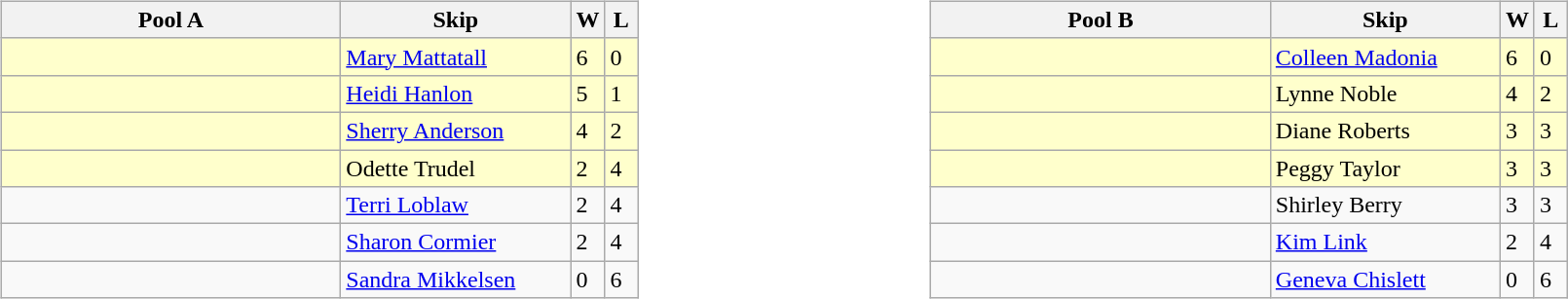<table>
<tr>
<td valign=top width=10%><br><table class="wikitable">
<tr>
<th width=225>Pool A</th>
<th width=150>Skip</th>
<th width=15>W</th>
<th width=15>L</th>
</tr>
<tr bgcolor=#ffffcc>
<td></td>
<td><a href='#'>Mary Mattatall</a></td>
<td>6</td>
<td>0</td>
</tr>
<tr bgcolor=#ffffcc>
<td></td>
<td><a href='#'>Heidi Hanlon</a></td>
<td>5</td>
<td>1</td>
</tr>
<tr bgcolor=#ffffcc>
<td></td>
<td><a href='#'>Sherry Anderson</a></td>
<td>4</td>
<td>2</td>
</tr>
<tr bgcolor=#ffffcc>
<td></td>
<td>Odette Trudel</td>
<td>2</td>
<td>4</td>
</tr>
<tr>
<td></td>
<td><a href='#'>Terri Loblaw</a></td>
<td>2</td>
<td>4</td>
</tr>
<tr>
<td></td>
<td><a href='#'>Sharon Cormier</a></td>
<td>2</td>
<td>4</td>
</tr>
<tr>
<td></td>
<td><a href='#'>Sandra Mikkelsen</a></td>
<td>0</td>
<td>6</td>
</tr>
</table>
</td>
<td valign=top width=10%><br><table class="wikitable">
<tr>
<th width=225>Pool B</th>
<th width=150>Skip</th>
<th width=15>W</th>
<th width=15>L</th>
</tr>
<tr bgcolor=#ffffcc>
<td></td>
<td><a href='#'>Colleen Madonia</a></td>
<td>6</td>
<td>0</td>
</tr>
<tr bgcolor=#ffffcc>
<td></td>
<td>Lynne Noble</td>
<td>4</td>
<td>2</td>
</tr>
<tr bgcolor=#ffffcc>
<td></td>
<td>Diane Roberts</td>
<td>3</td>
<td>3</td>
</tr>
<tr bgcolor=#ffffcc>
<td></td>
<td>Peggy Taylor</td>
<td>3</td>
<td>3</td>
</tr>
<tr>
<td></td>
<td>Shirley Berry</td>
<td>3</td>
<td>3</td>
</tr>
<tr>
<td></td>
<td><a href='#'>Kim Link</a></td>
<td>2</td>
<td>4</td>
</tr>
<tr>
<td></td>
<td><a href='#'>Geneva Chislett</a></td>
<td>0</td>
<td>6</td>
</tr>
</table>
</td>
</tr>
</table>
